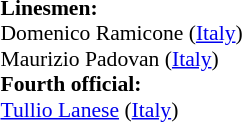<table style="width:100%; font-size:90%;">
<tr>
<td><br><strong>Linesmen:</strong>
<br>Domenico Ramicone (<a href='#'>Italy</a>)
<br>Maurizio Padovan (<a href='#'>Italy</a>)
<br><strong>Fourth official:</strong>
<br><a href='#'>Tullio Lanese</a> (<a href='#'>Italy</a>)</td>
</tr>
</table>
